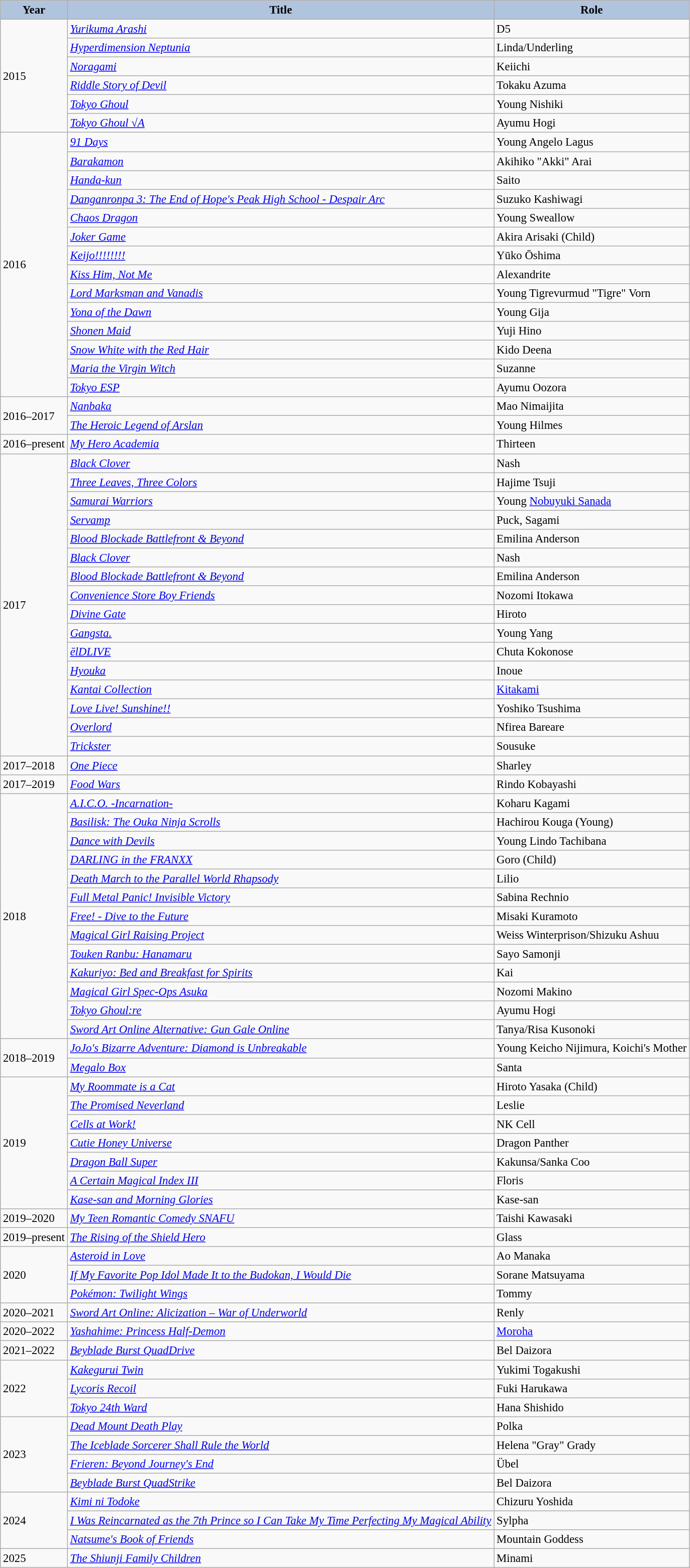<table class="wikitable sortable plainrowheaders" style="width=95%;  font-size: 95%;">
<tr>
<th style="background:#b0c4de;">Year</th>
<th style="background:#b0c4de;">Title</th>
<th style="background:#b0c4de;">Role</th>
</tr>
<tr>
<td rowspan="6">2015</td>
<td><em><a href='#'>Yurikuma Arashi</a></em></td>
<td>D5</td>
</tr>
<tr>
<td><em><a href='#'>Hyperdimension Neptunia</a></em></td>
<td>Linda/Underling</td>
</tr>
<tr>
<td><em><a href='#'>Noragami</a></em></td>
<td>Keiichi</td>
</tr>
<tr>
<td><em><a href='#'>Riddle Story of Devil</a></em></td>
<td>Tokaku Azuma</td>
</tr>
<tr>
<td><em><a href='#'>Tokyo Ghoul</a></em></td>
<td>Young Nishiki</td>
</tr>
<tr>
<td><em><a href='#'>Tokyo Ghoul √A</a></em></td>
<td>Ayumu Hogi</td>
</tr>
<tr>
<td rowspan="14">2016</td>
<td><em><a href='#'>91 Days</a></em></td>
<td>Young Angelo Lagus</td>
</tr>
<tr>
<td><em><a href='#'>Barakamon</a></em></td>
<td>Akihiko "Akki" Arai</td>
</tr>
<tr>
<td><em><a href='#'>Handa-kun</a></em></td>
<td>Saito</td>
</tr>
<tr>
<td><em><a href='#'>Danganronpa 3: The End of Hope's Peak High School - Despair Arc</a></em></td>
<td>Suzuko Kashiwagi</td>
</tr>
<tr>
<td><em><a href='#'>Chaos Dragon</a></em></td>
<td>Young Sweallow</td>
</tr>
<tr>
<td><em><a href='#'>Joker Game</a></em></td>
<td>Akira Arisaki (Child)</td>
</tr>
<tr>
<td><em><a href='#'>Keijo!!!!!!!!</a></em></td>
<td>Yūko Ōshima</td>
</tr>
<tr>
<td><em><a href='#'>Kiss Him, Not Me</a></em></td>
<td>Alexandrite</td>
</tr>
<tr>
<td><em><a href='#'>Lord Marksman and Vanadis</a></em></td>
<td>Young Tigrevurmud "Tigre" Vorn</td>
</tr>
<tr>
<td><em><a href='#'>Yona of the Dawn</a></em></td>
<td>Young Gija</td>
</tr>
<tr>
<td><em><a href='#'>Shonen Maid</a></em></td>
<td>Yuji Hino</td>
</tr>
<tr>
<td><em><a href='#'>Snow White with the Red Hair</a></em></td>
<td>Kido Deena</td>
</tr>
<tr>
<td><em><a href='#'>Maria the Virgin Witch</a></em></td>
<td>Suzanne</td>
</tr>
<tr>
<td><em><a href='#'>Tokyo ESP</a></em></td>
<td>Ayumu Oozora</td>
</tr>
<tr>
<td rowspan="2">2016–2017</td>
<td><em><a href='#'>Nanbaka</a></em></td>
<td>Mao Nimaijita</td>
</tr>
<tr>
<td><em><a href='#'>The Heroic Legend of Arslan</a></em></td>
<td>Young Hilmes</td>
</tr>
<tr>
<td>2016–present</td>
<td><em><a href='#'>My Hero Academia</a></em></td>
<td>Thirteen</td>
</tr>
<tr>
<td rowspan="16">2017</td>
<td><em><a href='#'>Black Clover</a></em></td>
<td>Nash</td>
</tr>
<tr>
<td><em><a href='#'>Three Leaves, Three Colors</a></em></td>
<td>Hajime Tsuji</td>
</tr>
<tr>
<td><em><a href='#'>Samurai Warriors</a></em></td>
<td>Young <a href='#'>Nobuyuki Sanada</a></td>
</tr>
<tr>
<td><em><a href='#'>Servamp</a></em></td>
<td>Puck, Sagami</td>
</tr>
<tr>
<td><em><a href='#'>Blood Blockade Battlefront & Beyond</a></em></td>
<td>Emilina Anderson</td>
</tr>
<tr>
<td><em><a href='#'>Black Clover</a></em></td>
<td>Nash</td>
</tr>
<tr>
<td><em><a href='#'>Blood Blockade Battlefront & Beyond</a></em></td>
<td>Emilina Anderson</td>
</tr>
<tr>
<td><em><a href='#'>Convenience Store Boy Friends</a></em></td>
<td>Nozomi Itokawa</td>
</tr>
<tr>
<td><em><a href='#'>Divine Gate</a></em></td>
<td>Hiroto</td>
</tr>
<tr>
<td><em><a href='#'>Gangsta.</a></em></td>
<td>Young Yang</td>
</tr>
<tr>
<td><em><a href='#'>ēlDLIVE</a></em></td>
<td>Chuta Kokonose</td>
</tr>
<tr>
<td><em><a href='#'>Hyouka</a></em></td>
<td>Inoue</td>
</tr>
<tr>
<td><em><a href='#'>Kantai Collection</a></em></td>
<td><a href='#'>Kitakami</a></td>
</tr>
<tr>
<td><em><a href='#'>Love Live! Sunshine!!</a></em></td>
<td>Yoshiko Tsushima</td>
</tr>
<tr>
<td><em><a href='#'>Overlord</a></em></td>
<td>Nfirea Bareare</td>
</tr>
<tr>
<td><em><a href='#'>Trickster</a></em></td>
<td>Sousuke</td>
</tr>
<tr>
<td>2017–2018</td>
<td><em><a href='#'>One Piece</a></em></td>
<td>Sharley</td>
</tr>
<tr>
<td>2017–2019</td>
<td><em><a href='#'>Food Wars</a></em></td>
<td>Rindo Kobayashi</td>
</tr>
<tr>
<td rowspan="13">2018</td>
<td><em><a href='#'>A.I.C.O. -Incarnation-</a></em></td>
<td>Koharu Kagami</td>
</tr>
<tr>
<td><em><a href='#'>Basilisk: The Ouka Ninja Scrolls</a></em></td>
<td>Hachirou Kouga (Young)</td>
</tr>
<tr>
<td><em><a href='#'>Dance with Devils</a></em></td>
<td>Young Lindo Tachibana</td>
</tr>
<tr>
<td><em><a href='#'>DARLING in the FRANXX</a></em></td>
<td>Goro (Child)</td>
</tr>
<tr>
<td><em><a href='#'>Death March to the Parallel World Rhapsody</a></em></td>
<td>Lilio</td>
</tr>
<tr>
<td><em><a href='#'>Full Metal Panic! Invisible Victory</a></em></td>
<td>Sabina Rechnio</td>
</tr>
<tr>
<td><em><a href='#'>Free! - Dive to the Future</a></em></td>
<td>Misaki Kuramoto</td>
</tr>
<tr>
<td><em><a href='#'>Magical Girl Raising Project</a></em></td>
<td>Weiss Winterprison/Shizuku Ashuu</td>
</tr>
<tr>
<td><em><a href='#'>Touken Ranbu: Hanamaru</a></em></td>
<td>Sayo Samonji</td>
</tr>
<tr>
<td><em><a href='#'>Kakuriyo: Bed and Breakfast for Spirits</a></em></td>
<td>Kai</td>
</tr>
<tr>
<td><em><a href='#'>Magical Girl Spec-Ops Asuka</a></em></td>
<td>Nozomi Makino</td>
</tr>
<tr>
<td><em><a href='#'>Tokyo Ghoul:re</a></em></td>
<td>Ayumu Hogi</td>
</tr>
<tr>
<td><em><a href='#'>Sword Art Online Alternative: Gun Gale Online</a></em></td>
<td>Tanya/Risa Kusonoki</td>
</tr>
<tr>
<td rowspan="2">2018–2019</td>
<td><em><a href='#'>JoJo's Bizarre Adventure: Diamond is Unbreakable</a></em></td>
<td>Young Keicho Nijimura, Koichi's Mother</td>
</tr>
<tr>
<td><em><a href='#'>Megalo Box</a></em></td>
<td>Santa</td>
</tr>
<tr>
<td rowspan="7">2019</td>
<td><em><a href='#'>My Roommate is a Cat</a></em></td>
<td>Hiroto Yasaka (Child)</td>
</tr>
<tr>
<td><em><a href='#'>The Promised Neverland</a></em></td>
<td>Leslie</td>
</tr>
<tr>
<td><em><a href='#'>Cells at Work!</a></em></td>
<td>NK Cell</td>
</tr>
<tr>
<td><em><a href='#'>Cutie Honey Universe</a></em></td>
<td>Dragon Panther</td>
</tr>
<tr>
<td><em><a href='#'>Dragon Ball Super</a></em></td>
<td>Kakunsa/Sanka Coo</td>
</tr>
<tr>
<td><em><a href='#'>A Certain Magical Index III</a></em></td>
<td>Floris</td>
</tr>
<tr>
<td><em><a href='#'>Kase-san and Morning Glories</a></em></td>
<td>Kase-san</td>
</tr>
<tr>
<td>2019–2020</td>
<td><em><a href='#'>My Teen Romantic Comedy SNAFU</a></em></td>
<td>Taishi Kawasaki</td>
</tr>
<tr>
<td>2019–present</td>
<td><em><a href='#'>The Rising of the Shield Hero</a></em></td>
<td>Glass</td>
</tr>
<tr>
<td rowspan="3">2020</td>
<td><em><a href='#'>Asteroid in Love</a></em></td>
<td>Ao Manaka</td>
</tr>
<tr>
<td><em><a href='#'>If My Favorite Pop Idol Made It to the Budokan, I Would Die</a></em></td>
<td>Sorane Matsuyama</td>
</tr>
<tr>
<td><em><a href='#'>Pokémon: Twilight Wings</a></em></td>
<td>Tommy</td>
</tr>
<tr>
<td>2020–2021</td>
<td><em><a href='#'>Sword Art Online: Alicization – War of Underworld</a></em></td>
<td>Renly</td>
</tr>
<tr>
<td>2020–2022</td>
<td><em><a href='#'>Yashahime: Princess Half-Demon</a></em></td>
<td><a href='#'>Moroha</a></td>
</tr>
<tr>
<td>2021–2022</td>
<td><em><a href='#'>Beyblade Burst QuadDrive</a></em></td>
<td>Bel Daizora</td>
</tr>
<tr>
<td rowspan="3">2022</td>
<td><em><a href='#'>Kakegurui Twin</a></em></td>
<td>Yukimi Togakushi</td>
</tr>
<tr>
<td><em><a href='#'>Lycoris Recoil</a></em></td>
<td>Fuki Harukawa</td>
</tr>
<tr>
<td><em><a href='#'>Tokyo 24th Ward</a></em></td>
<td>Hana Shishido</td>
</tr>
<tr>
<td rowspan="4">2023</td>
<td><em><a href='#'>Dead Mount Death Play</a></em></td>
<td>Polka</td>
</tr>
<tr>
<td><em><a href='#'>The Iceblade Sorcerer Shall Rule the World</a></em></td>
<td>Helena "Gray" Grady</td>
</tr>
<tr>
<td><em><a href='#'>Frieren: Beyond Journey's End</a></em></td>
<td>Übel</td>
</tr>
<tr>
<td><em><a href='#'>Beyblade Burst QuadStrike</a></em></td>
<td>Bel Daizora</td>
</tr>
<tr>
<td rowspan="3">2024</td>
<td><em><a href='#'>Kimi ni Todoke</a></em></td>
<td>Chizuru Yoshida</td>
</tr>
<tr>
<td><em><a href='#'>I Was Reincarnated as the 7th Prince so I Can Take My Time Perfecting My Magical Ability</a></em></td>
<td>Sylpha</td>
</tr>
<tr>
<td><em><a href='#'>Natsume's Book of Friends</a></em></td>
<td>Mountain Goddess</td>
</tr>
<tr>
<td>2025</td>
<td><em><a href='#'>The Shiunji Family Children</a></em></td>
<td>Minami</td>
</tr>
</table>
